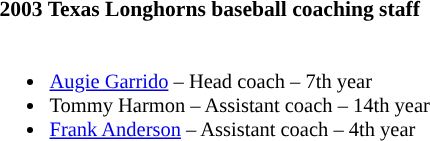<table class="toccolours" style="border-collapse:collapse; font-size:90%;">
<tr>
<th colspan=9>2003 Texas Longhorns baseball coaching staff</th>
</tr>
<tr>
<td style="text-align: left;font-size: 95%;" valign="top"><br><ul><li><a href='#'>Augie Garrido</a> – Head coach – 7th year</li><li>Tommy Harmon – Assistant coach – 14th year</li><li><a href='#'>Frank Anderson</a> – Assistant coach – 4th year</li></ul></td>
</tr>
</table>
